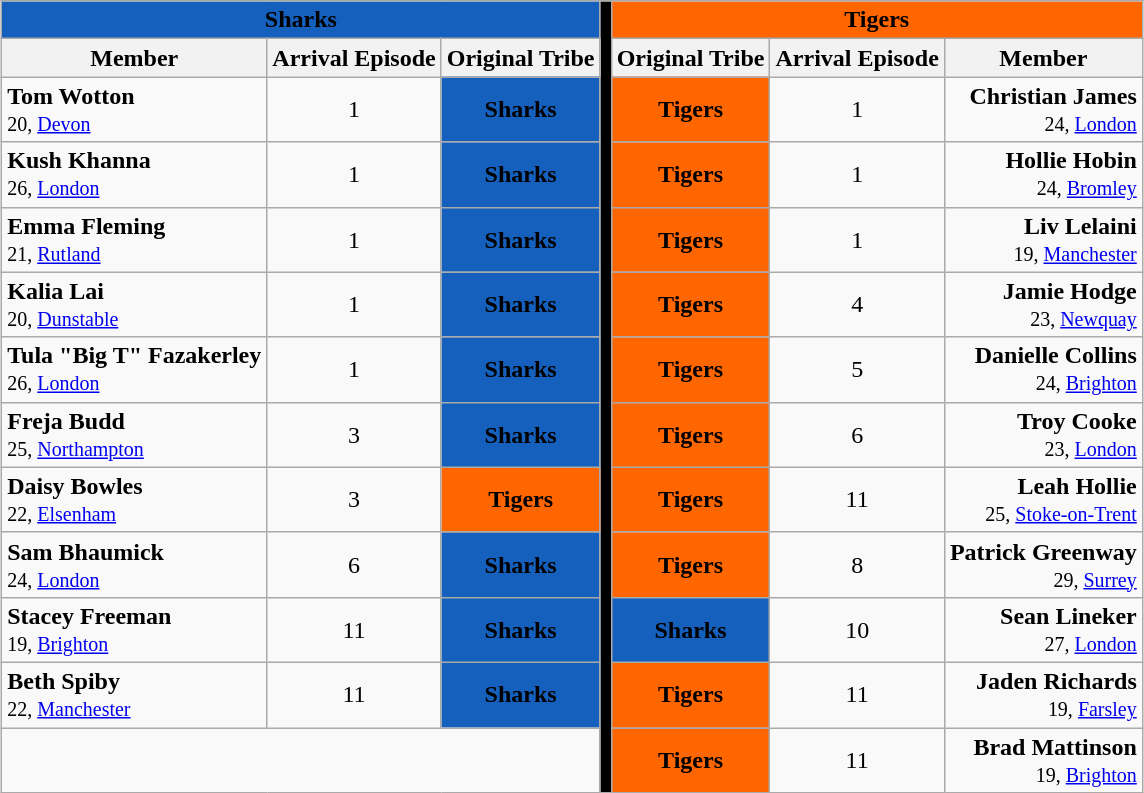<table class="wikitable" style="margin: 1em auto 1em auto">
<tr>
<td colspan="3"  style="background:#1560bd; text-align:center;"><span><strong>Sharks</strong></span></td>
<td rowspan="13" style="background:#000;"></td>
<td colspan="3"  style="background:#f60; text-align:center;"><strong>Tigers</strong></td>
</tr>
<tr>
<th>Member</th>
<th>Arrival Episode</th>
<th>Original Tribe</th>
<th>Original Tribe</th>
<th>Arrival Episode</th>
<th>Member</th>
</tr>
<tr>
<td><strong>Tom Wotton</strong><br><small>20, <a href='#'>Devon</a></small></td>
<td style="text-align:center;">1</td>
<td style="background:#1560bd; text-align:center;"><span><strong>Sharks</strong></span></td>
<td style="background:#f60; text-align:center;"><strong>Tigers</strong></td>
<td style="text-align:center;">1</td>
<td style="text-align:right;"><strong>Christian James</strong><br><small>24, <a href='#'>London</a></small></td>
</tr>
<tr>
<td><strong>Kush Khanna</strong><br><small>26, <a href='#'>London</a></small></td>
<td style="text-align:center;">1</td>
<td style="background:#1560bd; text-align:center;"><span><strong>Sharks</strong></span></td>
<td style="background:#f60; text-align:center;"><strong>Tigers</strong></td>
<td style="text-align:center;">1</td>
<td style="text-align:right;"><strong>Hollie Hobin</strong><br><small>24, <a href='#'>Bromley</a></small></td>
</tr>
<tr>
<td><strong>Emma Fleming</strong><br><small>21, <a href='#'>Rutland</a></small></td>
<td style="text-align:center;">1</td>
<td style="background:#1560bd; text-align:center;"><span><strong>Sharks</strong></span></td>
<td style="background:#f60; text-align:center;"><strong>Tigers</strong></td>
<td style="text-align:center;">1</td>
<td style="text-align:right;"><strong>Liv Lelaini</strong><br><small>19, <a href='#'>Manchester</a></small></td>
</tr>
<tr>
<td><strong>Kalia Lai</strong><br><small>20, <a href='#'>Dunstable</a></small></td>
<td style="text-align:center;">1</td>
<td style="background:#1560bd; text-align:center;"><span><strong>Sharks</strong></span></td>
<td style="background:#f60; text-align:center;"><strong>Tigers</strong></td>
<td style="text-align:center;">4</td>
<td style="text-align:right;"><strong>Jamie Hodge</strong><br><small>23, <a href='#'>Newquay</a></small></td>
</tr>
<tr>
<td><strong>Tula "Big T" Fazakerley</strong><br><small>26, <a href='#'>London</a></small></td>
<td style="text-align:center;">1</td>
<td style="background:#1560bd; text-align:center;"><span><strong>Sharks</strong></span></td>
<td style="background:#f60; text-align:center;"><strong>Tigers</strong></td>
<td style="text-align:center;">5</td>
<td style="text-align:right;"><strong>Danielle Collins</strong><br><small>24, <a href='#'>Brighton</a></small></td>
</tr>
<tr>
<td><strong>Freja Budd</strong><br><small>25, <a href='#'>Northampton</a></small></td>
<td style="text-align:center;">3</td>
<td style="background:#1560bd; text-align:center;"><span><strong>Sharks</strong></span></td>
<td style="background:#f60; text-align:center;"><strong>Tigers</strong></td>
<td style="text-align:center;">6</td>
<td style="text-align:right;"><strong>Troy Cooke</strong><br><small>23, <a href='#'>London</a></small></td>
</tr>
<tr>
<td><strong>Daisy Bowles</strong><br><small>22, <a href='#'>Elsenham</a></small></td>
<td style="text-align:center;">3</td>
<td style="background:#f60; text-align:center;"><strong>Tigers</strong></td>
<td style="background:#f60; text-align:center;"><strong>Tigers</strong></td>
<td style="text-align:center;">11</td>
<td style="text-align:right;"><strong>Leah Hollie</strong><br><small>25, <a href='#'>Stoke-on-Trent</a></small></td>
</tr>
<tr>
<td><strong>Sam Bhaumick</strong><br><small>24, <a href='#'>London</a></small></td>
<td style="text-align:center;">6</td>
<td style="background:#1560bd; text-align:center;"><span><strong>Sharks</strong></span></td>
<td style="background:#f60; text-align:center;"><strong>Tigers</strong></td>
<td style="text-align:center;">8</td>
<td style="text-align:right;"><strong>Patrick Greenway</strong><br><small>29, <a href='#'>Surrey</a></small></td>
</tr>
<tr>
<td><strong>Stacey Freeman</strong><br><small>19, <a href='#'>Brighton</a></small></td>
<td style="text-align:center;">11</td>
<td style="background:#1560bd; text-align:center;"><span><strong>Sharks</strong></span></td>
<td style="background:#1560bd; text-align:center;"><span><strong>Sharks</strong></span></td>
<td style="text-align:center;">10</td>
<td style="text-align:right;"><strong>Sean Lineker</strong><br><small>27, <a href='#'>London</a></small></td>
</tr>
<tr>
<td><strong>Beth Spiby</strong><br><small>22, <a href='#'>Manchester</a></small></td>
<td style="text-align:center;">11</td>
<td style="background:#1560bd; text-align:center;"><span><strong>Sharks</strong></span></td>
<td style="background:#f60; text-align:center;"><strong>Tigers</strong></td>
<td style="text-align:center;">11</td>
<td style="text-align:right;"><strong>Jaden Richards</strong><br><small>19, <a href='#'>Farsley</a></small></td>
</tr>
<tr>
<td colspan=3></td>
<td style="background:#f60; text-align:center;"><strong>Tigers</strong></td>
<td style="text-align:center;">11</td>
<td style="text-align:right;"><strong>Brad Mattinson</strong><br><small>19, <a href='#'>Brighton</a></small></td>
</tr>
</table>
